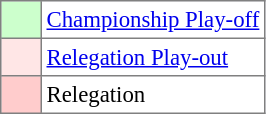<table bgcolor="#f7f8ff" cellpadding="3" cellspacing="0" border="1" style="font-size: 95%; border: gray solid 1px; border-collapse: collapse;text-align:center;">
<tr>
<td style="background: #CCFFCC;" width="20"></td>
<td bgcolor="#ffffff" align="left"><a href='#'>Championship Play-off</a></td>
</tr>
<tr>
<td style="background: #FFE6E6;" width="20"></td>
<td bgcolor="#ffffff" align="left"><a href='#'>Relegation Play-out</a></td>
</tr>
<tr>
<td style="background: #FFCCCC;" width="20"></td>
<td bgcolor="#ffffff" align="left">Relegation</td>
</tr>
</table>
